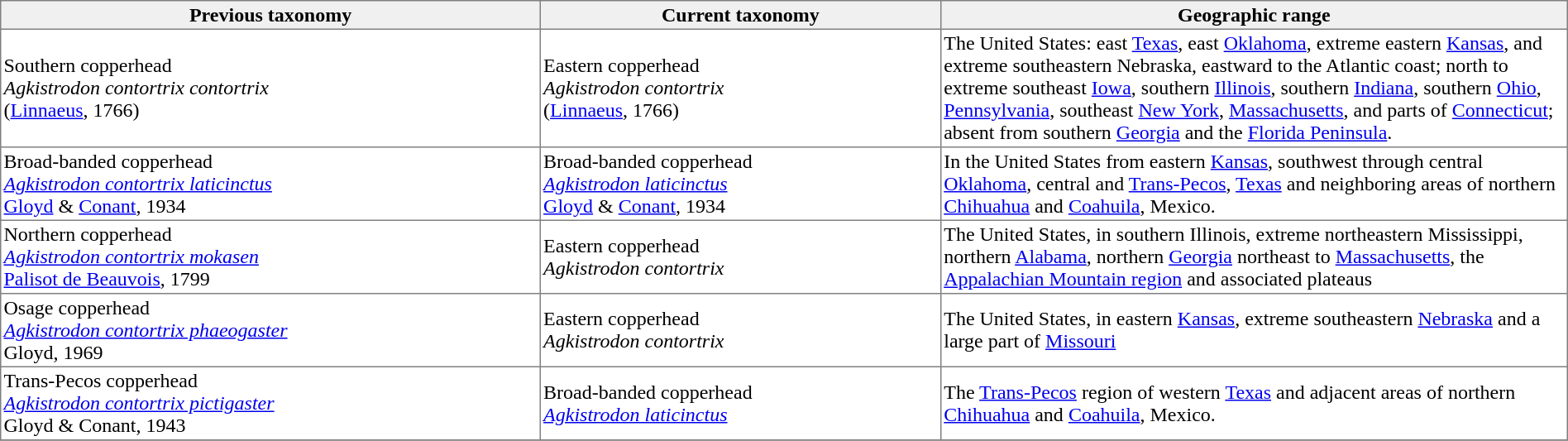<table cellspacing=0 cellpadding=2 border=1 style="border-collapse: collapse;">
<tr>
<th bgcolor="#f0f0f0">Previous taxonomy</th>
<th bgcolor="#f0f0f0">Current taxonomy</th>
<th bgcolor="#f0f0f0">Geographic range</th>
</tr>
<tr>
<td>Southern copperhead<br><em>Agkistrodon contortrix contortrix</em><br>(<a href='#'>Linnaeus</a>, 1766)</td>
<td>Eastern copperhead<br><em>Agkistrodon contortrix</em><br>(<a href='#'>Linnaeus</a>, 1766)</td>
<td style="width:40%">The United States: east <a href='#'>Texas</a>, east <a href='#'>Oklahoma</a>, extreme eastern <a href='#'>Kansas</a>, and extreme southeastern Nebraska, eastward to the Atlantic coast; north to extreme southeast <a href='#'>Iowa</a>, southern <a href='#'>Illinois</a>, southern <a href='#'>Indiana</a>, southern <a href='#'>Ohio</a>, <a href='#'>Pennsylvania</a>, southeast <a href='#'>New York</a>, <a href='#'>Massachusetts</a>, and parts of <a href='#'>Connecticut</a>; absent from southern <a href='#'>Georgia</a> and the <a href='#'>Florida Peninsula</a>.</td>
</tr>
<tr>
<td>Broad-banded copperhead<br><em><a href='#'>Agkistrodon contortrix laticinctus</a></em><br><a href='#'>Gloyd</a> & <a href='#'>Conant</a>, 1934</td>
<td>Broad-banded copperhead<br><em><a href='#'>Agkistrodon laticinctus</a></em><br><a href='#'>Gloyd</a> & <a href='#'>Conant</a>, 1934</td>
<td>In the United States from eastern <a href='#'>Kansas</a>, southwest through central <a href='#'>Oklahoma</a>, central and <a href='#'>Trans-Pecos</a>, <a href='#'>Texas</a> and neighboring areas of northern <a href='#'>Chihuahua</a> and <a href='#'>Coahuila</a>, Mexico.</td>
</tr>
<tr>
<td>Northern copperhead<br><em><a href='#'>Agkistrodon contortrix mokasen</a></em><br><a href='#'>Palisot de Beauvois</a>, 1799</td>
<td>Eastern copperhead<br><em>Agkistrodon contortrix</em></td>
<td>The United States, in southern Illinois, extreme northeastern Mississippi, northern <a href='#'>Alabama</a>, northern <a href='#'>Georgia</a> northeast to <a href='#'>Massachusetts</a>, the <a href='#'>Appalachian Mountain region</a> and associated plateaus</td>
</tr>
<tr>
<td>Osage copperhead<br><em><a href='#'>Agkistrodon contortrix phaeogaster</a></em><br>Gloyd, 1969</td>
<td>Eastern copperhead<br><em>Agkistrodon contortrix</em></td>
<td>The United States, in eastern <a href='#'>Kansas</a>, extreme southeastern <a href='#'>Nebraska</a> and a large part of <a href='#'>Missouri</a></td>
</tr>
<tr>
<td>Trans-Pecos copperhead<br><em><a href='#'>Agkistrodon contortrix pictigaster</a></em><br>Gloyd & Conant, 1943</td>
<td>Broad-banded copperhead<br><em><a href='#'>Agkistrodon laticinctus</a></em></td>
<td>The <a href='#'>Trans-Pecos</a> region of western <a href='#'>Texas</a> and adjacent areas of northern <a href='#'>Chihuahua</a> and <a href='#'>Coahuila</a>, Mexico.</td>
</tr>
<tr>
</tr>
</table>
